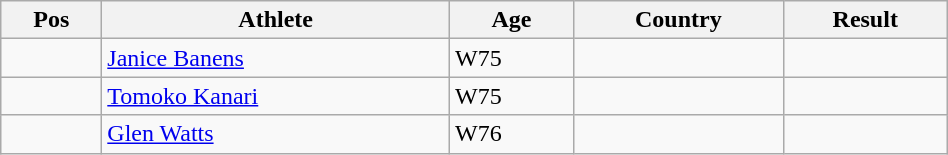<table class="wikitable"  style="text-align:center; width:50%;">
<tr>
<th>Pos</th>
<th>Athlete</th>
<th>Age</th>
<th>Country</th>
<th>Result</th>
</tr>
<tr>
<td align=center></td>
<td align=left><a href='#'>Janice Banens</a></td>
<td align=left>W75</td>
<td align=left></td>
<td></td>
</tr>
<tr>
<td align=center></td>
<td align=left><a href='#'>Tomoko Kanari</a></td>
<td align=left>W75</td>
<td align=left></td>
<td></td>
</tr>
<tr>
<td align=center></td>
<td align=left><a href='#'>Glen Watts</a></td>
<td align=left>W76</td>
<td align=left></td>
<td></td>
</tr>
</table>
